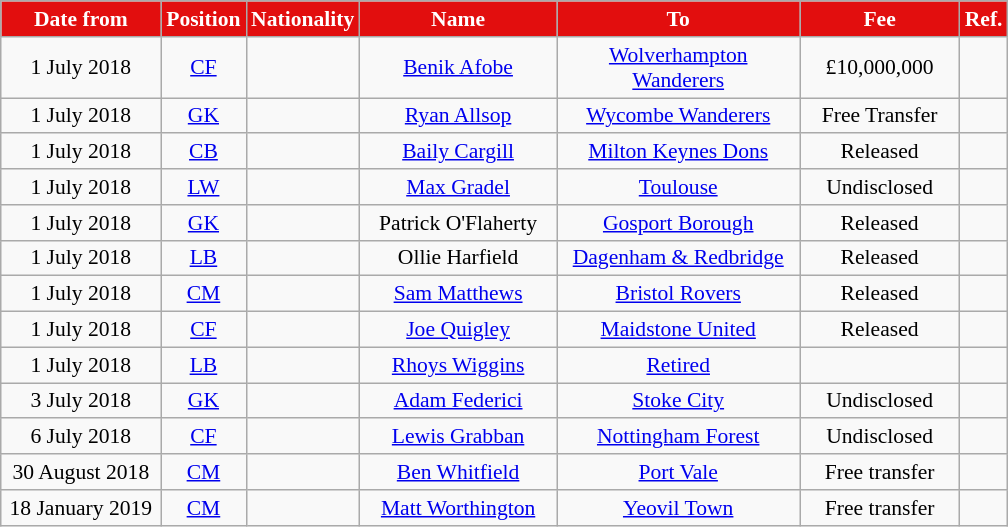<table class="wikitable" style="text-align:center; font-size:90%; ">
<tr>
<th style="background:#E20E0E; color:white; width:100px;">Date from</th>
<th style="background:#E20E0E; color:white; width:50px;">Position</th>
<th style="background:#E20E0E; color:white; width:50px;">Nationality</th>
<th style="background:#E20E0E; color:white; width:125px;">Name</th>
<th style="background:#E20E0E; color:white; width:155px;">To</th>
<th style="background:#E20E0E; color:white; width:100px;">Fee</th>
<th style="background:#E20E0E; color:white; width:25px;">Ref.</th>
</tr>
<tr>
<td>1 July 2018</td>
<td><a href='#'>CF</a></td>
<td></td>
<td><a href='#'>Benik Afobe</a></td>
<td><a href='#'>Wolverhampton Wanderers</a></td>
<td>£10,000,000</td>
<td></td>
</tr>
<tr>
<td>1 July 2018</td>
<td><a href='#'>GK</a></td>
<td></td>
<td><a href='#'>Ryan Allsop</a></td>
<td><a href='#'>Wycombe Wanderers</a></td>
<td>Free Transfer</td>
<td></td>
</tr>
<tr>
<td>1 July 2018</td>
<td><a href='#'>CB</a></td>
<td></td>
<td><a href='#'>Baily Cargill</a></td>
<td><a href='#'>Milton Keynes Dons</a></td>
<td>Released</td>
<td></td>
</tr>
<tr>
<td>1 July 2018</td>
<td><a href='#'>LW</a></td>
<td></td>
<td><a href='#'>Max Gradel</a></td>
<td> <a href='#'>Toulouse</a></td>
<td>Undisclosed</td>
<td></td>
</tr>
<tr>
<td>1 July 2018</td>
<td><a href='#'>GK</a></td>
<td></td>
<td>Patrick O'Flaherty</td>
<td><a href='#'>Gosport Borough</a></td>
<td>Released</td>
<td></td>
</tr>
<tr>
<td>1 July 2018</td>
<td><a href='#'>LB</a></td>
<td></td>
<td>Ollie Harfield</td>
<td><a href='#'>Dagenham & Redbridge</a></td>
<td>Released</td>
<td></td>
</tr>
<tr>
<td>1 July 2018</td>
<td><a href='#'>CM</a></td>
<td></td>
<td><a href='#'>Sam Matthews</a></td>
<td><a href='#'>Bristol Rovers</a></td>
<td>Released</td>
<td></td>
</tr>
<tr>
<td>1 July 2018</td>
<td><a href='#'>CF</a></td>
<td></td>
<td><a href='#'>Joe Quigley</a></td>
<td><a href='#'>Maidstone United</a></td>
<td>Released</td>
<td></td>
</tr>
<tr>
<td>1 July 2018</td>
<td><a href='#'>LB</a></td>
<td></td>
<td><a href='#'>Rhoys Wiggins</a></td>
<td><a href='#'>Retired</a></td>
<td></td>
<td></td>
</tr>
<tr>
<td>3 July 2018</td>
<td><a href='#'>GK</a></td>
<td></td>
<td><a href='#'>Adam Federici</a></td>
<td><a href='#'>Stoke City</a></td>
<td>Undisclosed</td>
<td></td>
</tr>
<tr>
<td>6 July 2018</td>
<td><a href='#'>CF</a></td>
<td></td>
<td><a href='#'>Lewis Grabban</a></td>
<td><a href='#'>Nottingham Forest</a></td>
<td>Undisclosed</td>
<td></td>
</tr>
<tr>
<td>30 August 2018</td>
<td><a href='#'>CM</a></td>
<td></td>
<td><a href='#'>Ben Whitfield</a></td>
<td><a href='#'>Port Vale</a></td>
<td>Free transfer</td>
<td></td>
</tr>
<tr>
<td>18 January 2019</td>
<td><a href='#'>CM</a></td>
<td></td>
<td><a href='#'>Matt Worthington</a></td>
<td><a href='#'>Yeovil Town</a></td>
<td>Free transfer</td>
<td></td>
</tr>
</table>
